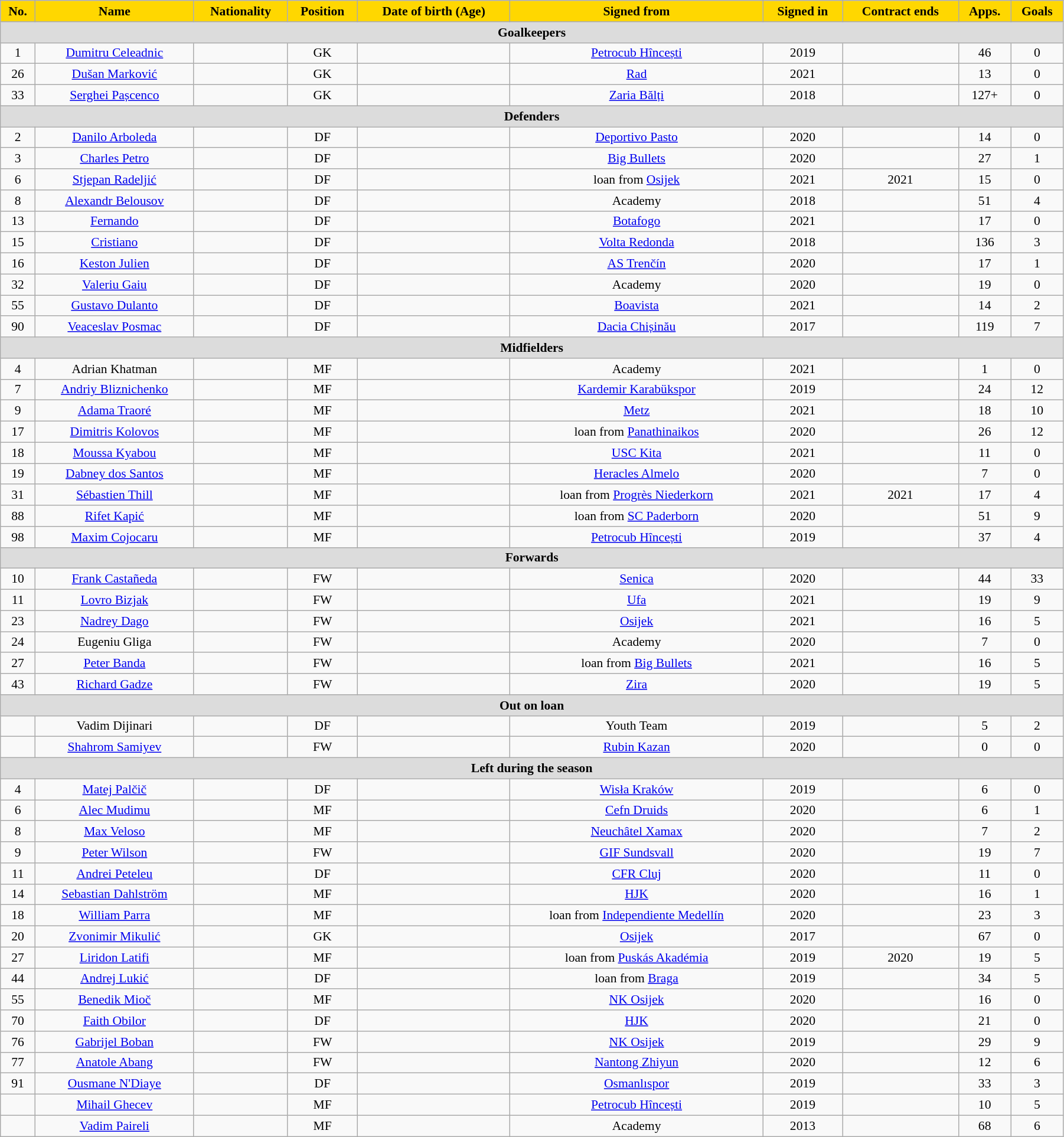<table class="wikitable"  style="text-align:center; font-size:90%; width:95%;">
<tr>
<th style="background:gold; color:black; text-align:center;">No.</th>
<th style="background:gold; color:black; text-align:center;">Name</th>
<th style="background:gold; color:black; text-align:center;">Nationality</th>
<th style="background:gold; color:black; text-align:center;">Position</th>
<th style="background:gold; color:black; text-align:center;">Date of birth (Age)</th>
<th style="background:gold; color:black; text-align:center;">Signed from</th>
<th style="background:gold; color:black; text-align:center;">Signed in</th>
<th style="background:gold; color:black; text-align:center;">Contract ends</th>
<th style="background:gold; color:black; text-align:center;">Apps.</th>
<th style="background:gold; color:black; text-align:center;">Goals</th>
</tr>
<tr>
<th colspan="11"  style="background:#dcdcdc; text-align:center;">Goalkeepers</th>
</tr>
<tr>
<td>1</td>
<td><a href='#'>Dumitru Celeadnic</a></td>
<td></td>
<td>GK</td>
<td></td>
<td><a href='#'>Petrocub Hîncești</a></td>
<td>2019</td>
<td></td>
<td>46</td>
<td>0</td>
</tr>
<tr>
<td>26</td>
<td><a href='#'>Dušan Marković</a></td>
<td></td>
<td>GK</td>
<td></td>
<td><a href='#'>Rad</a></td>
<td>2021</td>
<td></td>
<td>13</td>
<td>0</td>
</tr>
<tr>
<td>33</td>
<td><a href='#'>Serghei Pașcenco</a></td>
<td></td>
<td>GK</td>
<td></td>
<td><a href='#'>Zaria Bălți</a></td>
<td>2018</td>
<td></td>
<td>127+</td>
<td>0</td>
</tr>
<tr>
<th colspan="11"  style="background:#dcdcdc; text-align:center;">Defenders</th>
</tr>
<tr>
<td>2</td>
<td><a href='#'>Danilo Arboleda</a></td>
<td></td>
<td>DF</td>
<td></td>
<td><a href='#'>Deportivo Pasto</a></td>
<td>2020</td>
<td></td>
<td>14</td>
<td>0</td>
</tr>
<tr>
<td>3</td>
<td><a href='#'>Charles Petro</a></td>
<td></td>
<td>DF</td>
<td></td>
<td><a href='#'>Big Bullets</a></td>
<td>2020</td>
<td></td>
<td>27</td>
<td>1</td>
</tr>
<tr>
<td>6</td>
<td><a href='#'>Stjepan Radeljić</a></td>
<td></td>
<td>DF</td>
<td></td>
<td>loan from <a href='#'>Osijek</a></td>
<td>2021</td>
<td>2021</td>
<td>15</td>
<td>0</td>
</tr>
<tr>
<td>8</td>
<td><a href='#'>Alexandr Belousov</a></td>
<td></td>
<td>DF</td>
<td></td>
<td>Academy</td>
<td>2018</td>
<td></td>
<td>51</td>
<td>4</td>
</tr>
<tr>
<td>13</td>
<td><a href='#'>Fernando</a></td>
<td></td>
<td>DF</td>
<td></td>
<td><a href='#'>Botafogo</a></td>
<td>2021</td>
<td></td>
<td>17</td>
<td>0</td>
</tr>
<tr>
<td>15</td>
<td><a href='#'>Cristiano</a></td>
<td></td>
<td>DF</td>
<td></td>
<td><a href='#'>Volta Redonda</a></td>
<td>2018</td>
<td></td>
<td>136</td>
<td>3</td>
</tr>
<tr>
<td>16</td>
<td><a href='#'>Keston Julien</a></td>
<td></td>
<td>DF</td>
<td></td>
<td><a href='#'>AS Trenčín</a></td>
<td>2020</td>
<td></td>
<td>17</td>
<td>1</td>
</tr>
<tr>
<td>32</td>
<td><a href='#'>Valeriu Gaiu</a></td>
<td></td>
<td>DF</td>
<td></td>
<td>Academy</td>
<td>2020</td>
<td></td>
<td>19</td>
<td>0</td>
</tr>
<tr>
<td>55</td>
<td><a href='#'>Gustavo Dulanto</a></td>
<td></td>
<td>DF</td>
<td></td>
<td><a href='#'>Boavista</a></td>
<td>2021</td>
<td></td>
<td>14</td>
<td>2</td>
</tr>
<tr>
<td>90</td>
<td><a href='#'>Veaceslav Posmac</a></td>
<td></td>
<td>DF</td>
<td></td>
<td><a href='#'>Dacia Chișinău</a></td>
<td>2017</td>
<td></td>
<td>119</td>
<td>7</td>
</tr>
<tr>
<th colspan="11"  style="background:#dcdcdc; text-align:center;">Midfielders</th>
</tr>
<tr>
<td>4</td>
<td>Adrian Khatman</td>
<td></td>
<td>MF</td>
<td></td>
<td>Academy</td>
<td>2021</td>
<td></td>
<td>1</td>
<td>0</td>
</tr>
<tr>
<td>7</td>
<td><a href='#'>Andriy Bliznichenko</a></td>
<td></td>
<td>MF</td>
<td></td>
<td><a href='#'>Kardemir Karabükspor</a></td>
<td>2019</td>
<td></td>
<td>24</td>
<td>12</td>
</tr>
<tr>
<td>9</td>
<td><a href='#'>Adama Traoré</a></td>
<td></td>
<td>MF</td>
<td></td>
<td><a href='#'>Metz</a></td>
<td>2021</td>
<td></td>
<td>18</td>
<td>10</td>
</tr>
<tr>
<td>17</td>
<td><a href='#'>Dimitris Kolovos</a></td>
<td></td>
<td>MF</td>
<td></td>
<td>loan from <a href='#'>Panathinaikos</a></td>
<td>2020</td>
<td></td>
<td>26</td>
<td>12</td>
</tr>
<tr>
<td>18</td>
<td><a href='#'>Moussa Kyabou</a></td>
<td></td>
<td>MF</td>
<td></td>
<td><a href='#'>USC Kita</a></td>
<td>2021</td>
<td></td>
<td>11</td>
<td>0</td>
</tr>
<tr>
<td>19</td>
<td><a href='#'>Dabney dos Santos</a></td>
<td></td>
<td>MF</td>
<td></td>
<td><a href='#'>Heracles Almelo</a></td>
<td>2020</td>
<td></td>
<td>7</td>
<td>0</td>
</tr>
<tr>
<td>31</td>
<td><a href='#'>Sébastien Thill</a></td>
<td></td>
<td>MF</td>
<td></td>
<td>loan from <a href='#'>Progrès Niederkorn</a></td>
<td>2021</td>
<td>2021</td>
<td>17</td>
<td>4</td>
</tr>
<tr>
<td>88</td>
<td><a href='#'>Rifet Kapić</a></td>
<td></td>
<td>MF</td>
<td></td>
<td>loan from <a href='#'>SC Paderborn</a></td>
<td>2020</td>
<td></td>
<td>51</td>
<td>9</td>
</tr>
<tr>
<td>98</td>
<td><a href='#'>Maxim Cojocaru</a></td>
<td></td>
<td>MF</td>
<td></td>
<td><a href='#'>Petrocub Hîncești</a></td>
<td>2019</td>
<td></td>
<td>37</td>
<td>4</td>
</tr>
<tr>
<th colspan="11"  style="background:#dcdcdc; text-align:center;">Forwards</th>
</tr>
<tr>
<td>10</td>
<td><a href='#'>Frank Castañeda</a></td>
<td></td>
<td>FW</td>
<td></td>
<td><a href='#'>Senica</a></td>
<td>2020</td>
<td></td>
<td>44</td>
<td>33</td>
</tr>
<tr>
<td>11</td>
<td><a href='#'>Lovro Bizjak</a></td>
<td></td>
<td>FW</td>
<td></td>
<td><a href='#'>Ufa</a></td>
<td>2021</td>
<td></td>
<td>19</td>
<td>9</td>
</tr>
<tr>
<td>23</td>
<td><a href='#'>Nadrey Dago</a></td>
<td></td>
<td>FW</td>
<td></td>
<td><a href='#'>Osijek</a></td>
<td>2021</td>
<td></td>
<td>16</td>
<td>5</td>
</tr>
<tr>
<td>24</td>
<td>Eugeniu Gliga</td>
<td></td>
<td>FW</td>
<td></td>
<td>Academy</td>
<td>2020</td>
<td></td>
<td>7</td>
<td>0</td>
</tr>
<tr>
<td>27</td>
<td><a href='#'>Peter Banda</a></td>
<td></td>
<td>FW</td>
<td></td>
<td>loan from <a href='#'>Big Bullets</a></td>
<td>2021</td>
<td></td>
<td>16</td>
<td>5</td>
</tr>
<tr>
<td>43</td>
<td><a href='#'>Richard Gadze</a></td>
<td></td>
<td>FW</td>
<td></td>
<td><a href='#'>Zira</a></td>
<td>2020</td>
<td></td>
<td>19</td>
<td>5</td>
</tr>
<tr>
<th colspan="11"  style="background:#dcdcdc; text-align:center;">Out on loan</th>
</tr>
<tr>
<td></td>
<td>Vadim Dijinari</td>
<td></td>
<td>DF</td>
<td></td>
<td>Youth Team</td>
<td>2019</td>
<td></td>
<td>5</td>
<td>2</td>
</tr>
<tr>
<td></td>
<td><a href='#'>Shahrom Samiyev</a></td>
<td></td>
<td>FW</td>
<td></td>
<td><a href='#'>Rubin Kazan</a></td>
<td>2020</td>
<td></td>
<td>0</td>
<td>0</td>
</tr>
<tr>
<th colspan="11"  style="background:#dcdcdc; text-align:center;">Left during the season</th>
</tr>
<tr>
<td>4</td>
<td><a href='#'>Matej Palčič</a></td>
<td></td>
<td>DF</td>
<td></td>
<td><a href='#'>Wisła Kraków</a></td>
<td>2019</td>
<td></td>
<td>6</td>
<td>0</td>
</tr>
<tr>
<td>6</td>
<td><a href='#'>Alec Mudimu</a></td>
<td></td>
<td>MF</td>
<td></td>
<td><a href='#'>Cefn Druids</a></td>
<td>2020</td>
<td></td>
<td>6</td>
<td>1</td>
</tr>
<tr>
<td>8</td>
<td><a href='#'>Max Veloso</a></td>
<td></td>
<td>MF</td>
<td></td>
<td><a href='#'>Neuchâtel Xamax</a></td>
<td>2020</td>
<td></td>
<td>7</td>
<td>2</td>
</tr>
<tr>
<td>9</td>
<td><a href='#'>Peter Wilson</a></td>
<td></td>
<td>FW</td>
<td></td>
<td><a href='#'>GIF Sundsvall</a></td>
<td>2020</td>
<td></td>
<td>19</td>
<td>7</td>
</tr>
<tr>
<td>11</td>
<td><a href='#'>Andrei Peteleu</a></td>
<td></td>
<td>DF</td>
<td></td>
<td><a href='#'>CFR Cluj</a></td>
<td>2020</td>
<td></td>
<td>11</td>
<td>0</td>
</tr>
<tr>
<td>14</td>
<td><a href='#'>Sebastian Dahlström</a></td>
<td></td>
<td>MF</td>
<td></td>
<td><a href='#'>HJK</a></td>
<td>2020</td>
<td></td>
<td>16</td>
<td>1</td>
</tr>
<tr>
<td>18</td>
<td><a href='#'>William Parra</a></td>
<td></td>
<td>MF</td>
<td></td>
<td>loan from <a href='#'>Independiente Medellín</a></td>
<td>2020</td>
<td></td>
<td>23</td>
<td>3</td>
</tr>
<tr>
<td>20</td>
<td><a href='#'>Zvonimir Mikulić</a></td>
<td></td>
<td>GK</td>
<td></td>
<td><a href='#'>Osijek</a></td>
<td>2017</td>
<td></td>
<td>67</td>
<td>0</td>
</tr>
<tr>
<td>27</td>
<td><a href='#'>Liridon Latifi</a></td>
<td></td>
<td>MF</td>
<td></td>
<td>loan from <a href='#'>Puskás Akadémia</a></td>
<td>2019</td>
<td>2020</td>
<td>19</td>
<td>5</td>
</tr>
<tr>
<td>44</td>
<td><a href='#'>Andrej Lukić</a></td>
<td></td>
<td>DF</td>
<td></td>
<td>loan from <a href='#'>Braga</a></td>
<td>2019</td>
<td></td>
<td>34</td>
<td>5</td>
</tr>
<tr>
<td>55</td>
<td><a href='#'>Benedik Mioč</a></td>
<td></td>
<td>MF</td>
<td></td>
<td><a href='#'>NK Osijek</a></td>
<td>2020</td>
<td></td>
<td>16</td>
<td>0</td>
</tr>
<tr>
<td>70</td>
<td><a href='#'>Faith Obilor</a></td>
<td></td>
<td>DF</td>
<td></td>
<td><a href='#'>HJK</a></td>
<td>2020</td>
<td></td>
<td>21</td>
<td>0</td>
</tr>
<tr>
<td>76</td>
<td><a href='#'>Gabrijel Boban</a></td>
<td></td>
<td>FW</td>
<td></td>
<td><a href='#'>NK Osijek</a></td>
<td>2019</td>
<td></td>
<td>29</td>
<td>9</td>
</tr>
<tr>
<td>77</td>
<td><a href='#'>Anatole Abang</a></td>
<td></td>
<td>FW</td>
<td></td>
<td><a href='#'>Nantong Zhiyun</a></td>
<td>2020</td>
<td></td>
<td>12</td>
<td>6</td>
</tr>
<tr>
<td>91</td>
<td><a href='#'>Ousmane N'Diaye</a></td>
<td></td>
<td>DF</td>
<td></td>
<td><a href='#'>Osmanlıspor</a></td>
<td>2019</td>
<td></td>
<td>33</td>
<td>3</td>
</tr>
<tr>
<td></td>
<td><a href='#'>Mihail Ghecev</a></td>
<td></td>
<td>MF</td>
<td></td>
<td><a href='#'>Petrocub Hîncești</a></td>
<td>2019</td>
<td></td>
<td>10</td>
<td>5</td>
</tr>
<tr>
<td></td>
<td><a href='#'>Vadim Paireli</a></td>
<td></td>
<td>MF</td>
<td></td>
<td>Academy</td>
<td>2013</td>
<td></td>
<td>68</td>
<td>6</td>
</tr>
</table>
